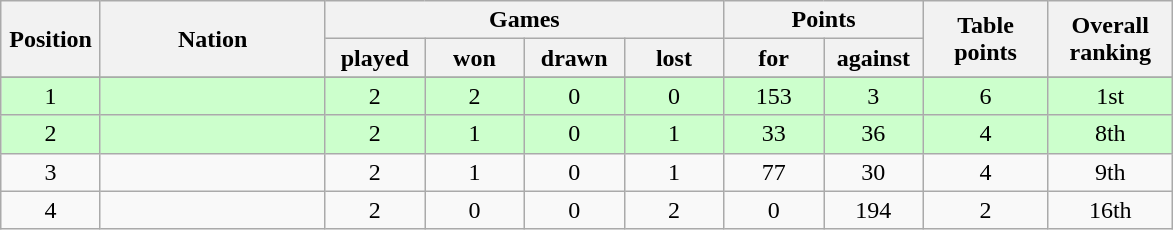<table class="wikitable" style="text-align: center;">
<tr>
<th rowspan="2" width="8%">Position</th>
<th rowspan="2" width="18%">Nation</th>
<th colspan="4" width="32%">Games</th>
<th colspan="2" width="16%">Points</th>
<th rowspan="2" width="10%">Table<br>points</th>
<th rowspan="2" width="10%">Overall<br>ranking</th>
</tr>
<tr>
<th width="8%">played</th>
<th width="8%">won</th>
<th width="8%">drawn</th>
<th width="8%">lost</th>
<th width="8%">for</th>
<th width="8%">against</th>
</tr>
<tr>
</tr>
<tr align="center" bgcolor="#ccffcc">
<td>1</td>
<td align="left"></td>
<td>2</td>
<td>2</td>
<td>0</td>
<td>0</td>
<td>153</td>
<td>3</td>
<td>6</td>
<td>1st</td>
</tr>
<tr bgcolor="#ccffcc">
<td>2</td>
<td align="left"></td>
<td>2</td>
<td>1</td>
<td>0</td>
<td>1</td>
<td>33</td>
<td>36</td>
<td>4</td>
<td>8th</td>
</tr>
<tr>
<td>3</td>
<td align="left"></td>
<td>2</td>
<td>1</td>
<td>0</td>
<td>1</td>
<td>77</td>
<td>30</td>
<td>4</td>
<td>9th</td>
</tr>
<tr>
<td>4</td>
<td align="left"></td>
<td>2</td>
<td>0</td>
<td>0</td>
<td>2</td>
<td>0</td>
<td>194</td>
<td>2</td>
<td>16th</td>
</tr>
</table>
